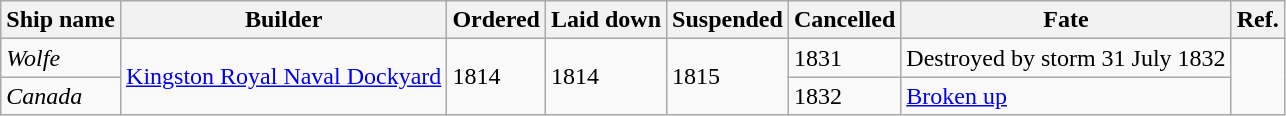<table class="wikitable">
<tr>
<th>Ship name</th>
<th>Builder</th>
<th>Ordered</th>
<th>Laid down</th>
<th>Suspended</th>
<th>Cancelled</th>
<th>Fate</th>
<th>Ref.</th>
</tr>
<tr>
<td><em>Wolfe</em></td>
<td rowspan=2><a href='#'>Kingston Royal Naval Dockyard</a></td>
<td rowspan=2>1814</td>
<td rowspan=2>1814</td>
<td rowspan=2>1815</td>
<td>1831</td>
<td>Destroyed by storm 31 July 1832</td>
<td rowspan=2></td>
</tr>
<tr>
<td><em>Canada</em></td>
<td>1832</td>
<td><a href='#'>Broken up</a></td>
</tr>
</table>
